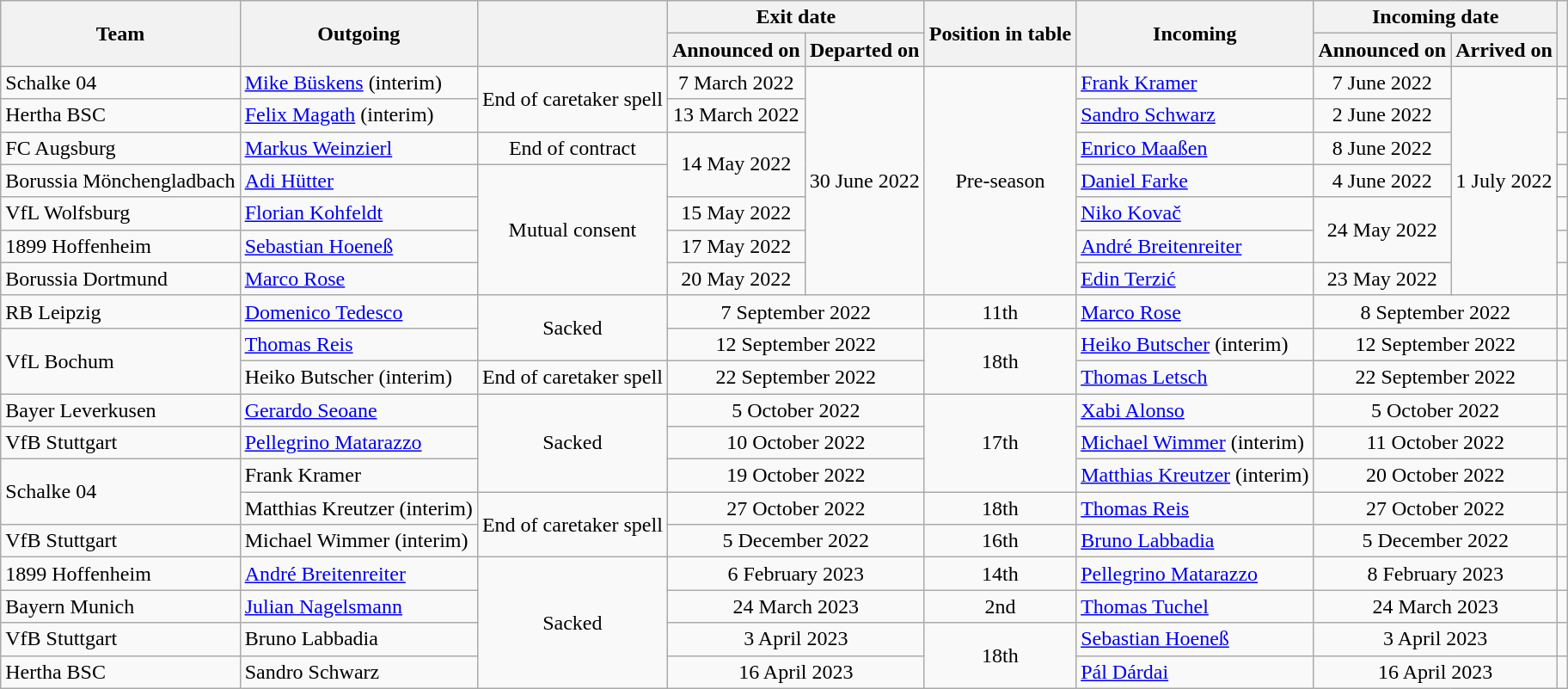<table class="wikitable" style="text-align:center">
<tr>
<th rowspan="2">Team</th>
<th rowspan="2">Outgoing</th>
<th rowspan="2"></th>
<th colspan="2">Exit date</th>
<th rowspan="2">Position in table</th>
<th rowspan="2">Incoming</th>
<th colspan="2">Incoming date</th>
<th rowspan="2"></th>
</tr>
<tr>
<th>Announced on</th>
<th>Departed on</th>
<th>Announced on</th>
<th>Arrived on</th>
</tr>
<tr>
<td align="left">Schalke 04</td>
<td align="left"> <a href='#'>Mike Büskens</a> (interim)</td>
<td rowspan="2">End of caretaker spell</td>
<td>7 March 2022</td>
<td rowspan="7">30 June 2022</td>
<td rowspan="7">Pre-season</td>
<td align="left"> <a href='#'>Frank Kramer</a></td>
<td>7 June 2022</td>
<td rowspan="7">1 July 2022</td>
<td></td>
</tr>
<tr>
<td align="left">Hertha BSC</td>
<td align="left"> <a href='#'>Felix Magath</a> (interim)</td>
<td>13 March 2022</td>
<td align="left"> <a href='#'>Sandro Schwarz</a></td>
<td>2 June 2022</td>
<td></td>
</tr>
<tr>
<td align="left">FC Augsburg</td>
<td align="left"> <a href='#'>Markus Weinzierl</a></td>
<td>End of contract</td>
<td rowspan=2>14 May 2022</td>
<td align="left"> <a href='#'>Enrico Maaßen</a></td>
<td>8 June 2022</td>
<td></td>
</tr>
<tr>
<td align="left">Borussia Mönchengladbach</td>
<td align="left"> <a href='#'>Adi Hütter</a></td>
<td rowspan=4>Mutual consent</td>
<td align="left"> <a href='#'>Daniel Farke</a></td>
<td>4 June 2022</td>
<td></td>
</tr>
<tr>
<td align="left">VfL Wolfsburg</td>
<td align="left"> <a href='#'>Florian Kohfeldt</a></td>
<td>15 May 2022</td>
<td align="left"> <a href='#'>Niko Kovač</a></td>
<td rowspan=2>24 May 2022</td>
<td></td>
</tr>
<tr>
<td align="left">1899 Hoffenheim</td>
<td align="left"> <a href='#'>Sebastian Hoeneß</a></td>
<td>17 May 2022</td>
<td align="left"> <a href='#'>André Breitenreiter</a></td>
<td></td>
</tr>
<tr>
<td align="left">Borussia Dortmund</td>
<td align="left"> <a href='#'>Marco Rose</a></td>
<td>20 May 2022</td>
<td align="left"> <a href='#'>Edin Terzić</a></td>
<td>23 May 2022</td>
<td></td>
</tr>
<tr>
<td align="left">RB Leipzig</td>
<td align="left"> <a href='#'>Domenico Tedesco</a></td>
<td rowspan=2>Sacked</td>
<td colspan="2">7 September 2022</td>
<td>11th</td>
<td align="left"> <a href='#'>Marco Rose</a></td>
<td colspan="2">8 September 2022</td>
<td></td>
</tr>
<tr>
<td align="left" rowspan=2>VfL Bochum</td>
<td align="left"> <a href='#'>Thomas Reis</a></td>
<td colspan="2">12 September 2022</td>
<td rowspan=2>18th</td>
<td align="left"> <a href='#'>Heiko Butscher</a> (interim)</td>
<td colspan="2">12 September 2022</td>
<td></td>
</tr>
<tr>
<td align="left"> Heiko Butscher (interim)</td>
<td>End of caretaker spell</td>
<td colspan="2">22 September 2022</td>
<td align="left"> <a href='#'>Thomas Letsch</a></td>
<td colspan="2">22 September 2022</td>
<td></td>
</tr>
<tr>
<td align="left">Bayer Leverkusen</td>
<td align="left"> <a href='#'>Gerardo Seoane</a></td>
<td rowspan=3>Sacked</td>
<td colspan="2">5 October 2022</td>
<td rowspan=3>17th</td>
<td align="left"> <a href='#'>Xabi Alonso</a></td>
<td colspan="2">5 October 2022</td>
<td></td>
</tr>
<tr>
<td align="left">VfB Stuttgart</td>
<td align="left"> <a href='#'>Pellegrino Matarazzo</a></td>
<td colspan="2">10 October 2022</td>
<td align="left"> <a href='#'>Michael Wimmer</a> (interim)</td>
<td colspan="2">11 October 2022</td>
<td></td>
</tr>
<tr>
<td align="left" rowspan=2>Schalke 04</td>
<td align="left"> Frank Kramer</td>
<td colspan="2">19 October 2022</td>
<td align="left"> <a href='#'>Matthias Kreutzer</a> (interim)</td>
<td colspan="2">20 October 2022</td>
<td></td>
</tr>
<tr>
<td align="left"> Matthias Kreutzer (interim)</td>
<td rowspan=2>End of caretaker spell</td>
<td colspan="2">27 October 2022</td>
<td>18th</td>
<td align="left"> <a href='#'>Thomas Reis</a></td>
<td colspan="2">27 October 2022</td>
<td></td>
</tr>
<tr>
<td align="left">VfB Stuttgart</td>
<td align="left"> Michael Wimmer (interim)</td>
<td colspan="2">5 December 2022</td>
<td>16th</td>
<td align="left"> <a href='#'>Bruno Labbadia</a></td>
<td colspan="2">5 December 2022</td>
<td></td>
</tr>
<tr>
<td align="left">1899 Hoffenheim</td>
<td align="left"> <a href='#'>André Breitenreiter</a></td>
<td rowspan=4>Sacked</td>
<td colspan="2">6 February 2023</td>
<td>14th</td>
<td align="left"> <a href='#'>Pellegrino Matarazzo</a></td>
<td colspan="2">8 February 2023</td>
<td></td>
</tr>
<tr>
<td align="left">Bayern Munich</td>
<td align="left"> <a href='#'>Julian Nagelsmann</a></td>
<td colspan="2">24 March 2023</td>
<td>2nd</td>
<td align="left"> <a href='#'>Thomas Tuchel</a></td>
<td colspan="2">24 March 2023</td>
<td></td>
</tr>
<tr>
<td align="left">VfB Stuttgart</td>
<td align="left"> Bruno Labbadia</td>
<td colspan="2">3 April 2023</td>
<td rowspan=2>18th</td>
<td align="left"> <a href='#'>Sebastian Hoeneß</a></td>
<td colspan="2">3 April 2023</td>
<td></td>
</tr>
<tr>
<td align="left">Hertha BSC</td>
<td align="left"> Sandro Schwarz</td>
<td colspan="2">16 April 2023</td>
<td align="left"> <a href='#'>Pál Dárdai</a></td>
<td colspan="2">16 April 2023</td>
<td></td>
</tr>
</table>
